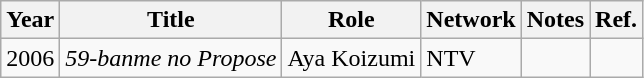<table class="wikitable">
<tr>
<th>Year</th>
<th>Title</th>
<th>Role</th>
<th>Network</th>
<th>Notes</th>
<th>Ref.</th>
</tr>
<tr>
<td>2006</td>
<td><em>59-banme no Propose</em></td>
<td>Aya Koizumi</td>
<td>NTV</td>
<td></td>
<td></td>
</tr>
</table>
